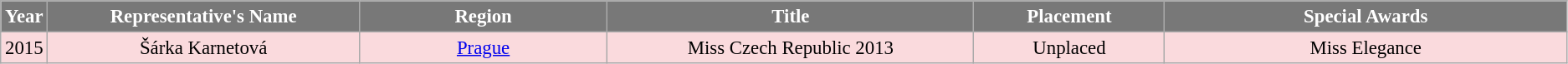<table class="wikitable" style="font-size: 95%; text-align:center">
<tr>
<th style="background-color:#787878;color:#FFFFFF;">Year</th>
<th width="250" style="background-color:#787878;color:#FFFFFF;">Representative's Name</th>
<th width="200" style="background-color:#787878;color:#FFFFFF;">Region</th>
<th width="300" style="background-color:#787878;color:#FFFFFF;">Title</th>
<th width="150" style="background-color:#787878;color:#FFFFFF;">Placement</th>
<th width="330" style="background-color:#787878;color:#FFFFFF;">Special Awards</th>
</tr>
<tr style="background-color:#FADADD;">
<td>2015</td>
<td>Šárka Karnetová</td>
<td><a href='#'>Prague</a></td>
<td>Miss Czech Republic 2013</td>
<td>Unplaced</td>
<td>Miss Elegance</td>
</tr>
</table>
